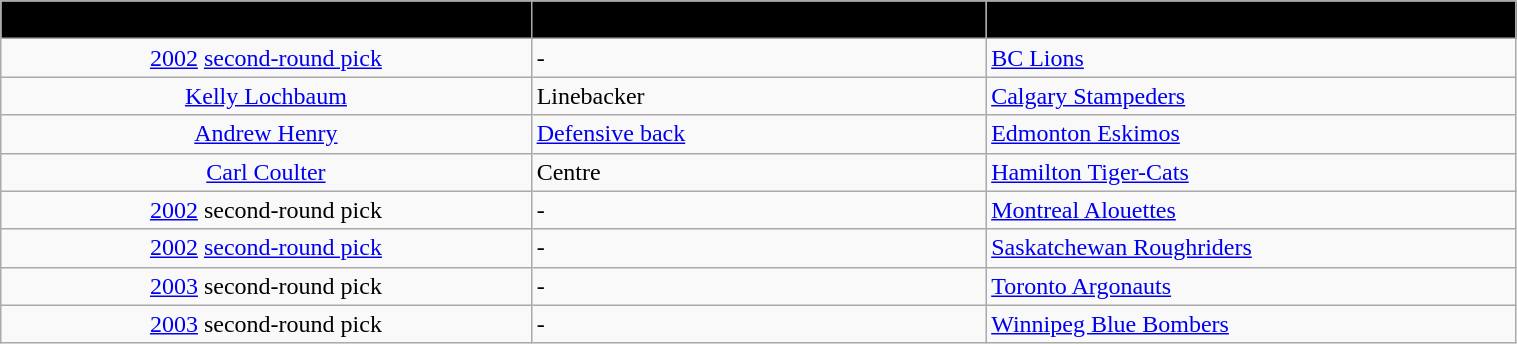<table class="wikitable" style="width: 80%">
<tr>
<th style="background:black; width:35%;"><span> Player/Pick </span></th>
<th style="width:30%; background:black;"><span> Position </span></th>
<th style="width:35%; background:black;"><span> Original CFL Team</span></th>
</tr>
<tr>
<td align=center><a href='#'>2002</a> <a href='#'>second-round pick</a></td>
<td>-</td>
<td><a href='#'>BC Lions</a></td>
</tr>
<tr>
<td align=center><a href='#'>Kelly Lochbaum</a></td>
<td>Linebacker</td>
<td><a href='#'>Calgary Stampeders</a></td>
</tr>
<tr>
<td align=center><a href='#'>Andrew Henry</a></td>
<td><a href='#'>Defensive back</a></td>
<td><a href='#'>Edmonton Eskimos</a></td>
</tr>
<tr>
<td align=center><a href='#'>Carl Coulter</a></td>
<td>Centre</td>
<td><a href='#'>Hamilton Tiger-Cats</a></td>
</tr>
<tr>
<td align=center><a href='#'>2002</a> second-round pick</td>
<td>-</td>
<td><a href='#'>Montreal Alouettes</a></td>
</tr>
<tr>
<td align=center><a href='#'>2002</a> <a href='#'>second-round pick</a></td>
<td>-</td>
<td><a href='#'>Saskatchewan Roughriders</a></td>
</tr>
<tr>
<td align=center><a href='#'>2003</a> second-round pick</td>
<td>-</td>
<td><a href='#'>Toronto Argonauts</a></td>
</tr>
<tr>
<td align=center><a href='#'>2003</a> second-round pick</td>
<td>-</td>
<td><a href='#'>Winnipeg Blue Bombers</a></td>
</tr>
</table>
